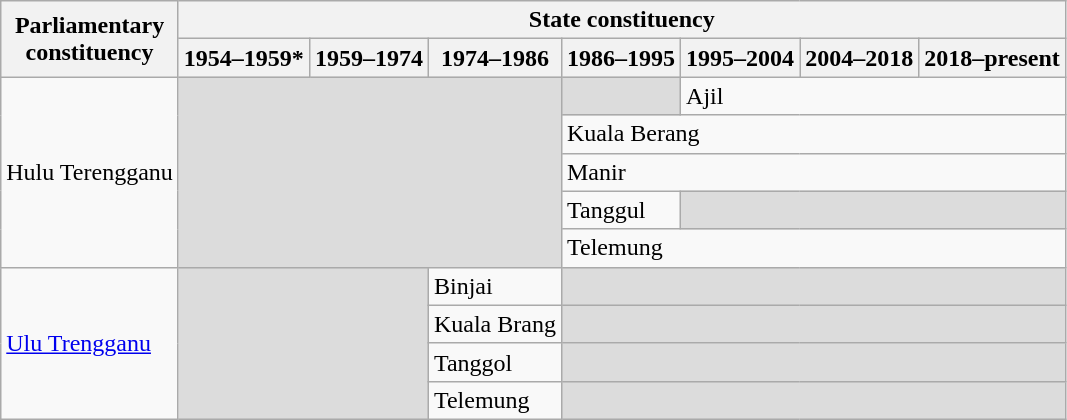<table class="wikitable">
<tr>
<th rowspan="2">Parliamentary<br>constituency</th>
<th colspan="7">State constituency</th>
</tr>
<tr>
<th>1954–1959*</th>
<th>1959–1974</th>
<th>1974–1986</th>
<th>1986–1995</th>
<th>1995–2004</th>
<th>2004–2018</th>
<th>2018–present</th>
</tr>
<tr>
<td rowspan="5">Hulu Terengganu</td>
<td colspan="3" rowspan="5" bgcolor="dcdcdc"></td>
<td bgcolor="dcdcdc"></td>
<td colspan="3">Ajil</td>
</tr>
<tr>
<td colspan="4">Kuala Berang</td>
</tr>
<tr>
<td colspan="4">Manir</td>
</tr>
<tr>
<td>Tanggul</td>
<td colspan="3" bgcolor="dcdcdc"></td>
</tr>
<tr>
<td colspan="4">Telemung</td>
</tr>
<tr>
<td rowspan="4"><a href='#'>Ulu Trengganu</a></td>
<td colspan="2" rowspan="4" bgcolor="dcdcdc"></td>
<td>Binjai</td>
<td colspan="4" bgcolor="dcdcdc"></td>
</tr>
<tr>
<td>Kuala Brang</td>
<td colspan="4" bgcolor="dcdcdc"></td>
</tr>
<tr>
<td>Tanggol</td>
<td colspan="4" bgcolor="dcdcdc"></td>
</tr>
<tr>
<td>Telemung</td>
<td colspan="4" bgcolor="dcdcdc"></td>
</tr>
</table>
